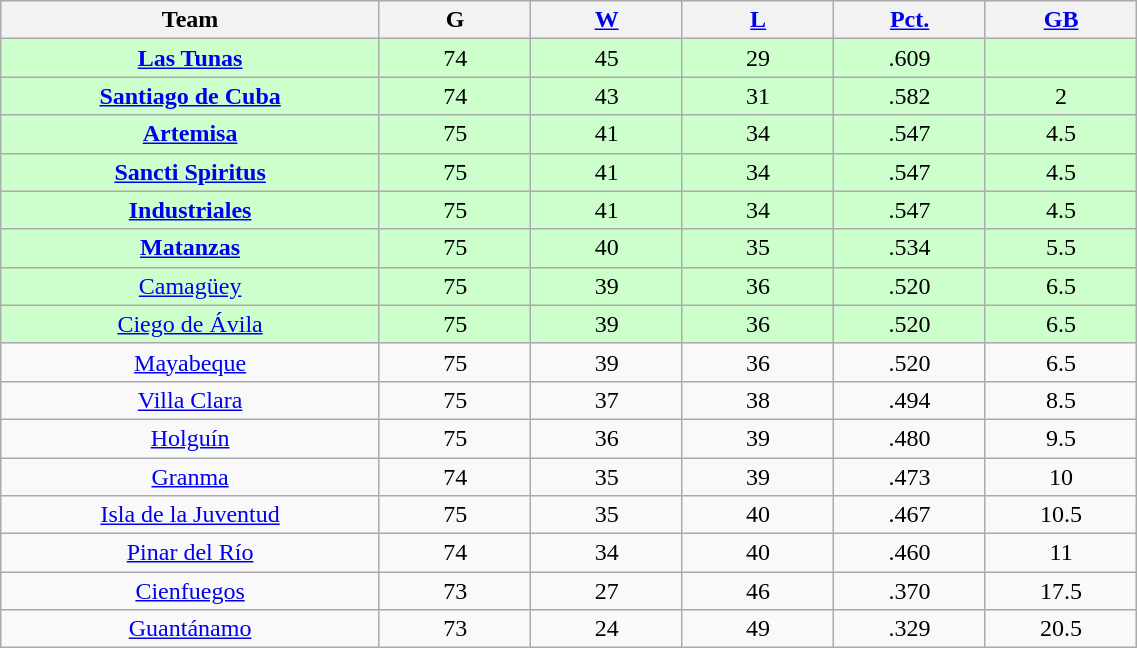<table class="wikitable" width="60%" style="text-align: center;">
<tr>
<th width="15%">Team</th>
<th width="6%">G</th>
<th width="6%"><a href='#'>W</a></th>
<th width="6%"><a href='#'>L</a></th>
<th width="6%"><a href='#'>Pct.</a></th>
<th width="6%"><a href='#'>GB</a></th>
</tr>
<tr style="background-color:#ccffcc;">
<td><strong><a href='#'>Las Tunas</a></strong></td>
<td>74</td>
<td>45</td>
<td>29</td>
<td>.609</td>
<td></td>
</tr>
<tr style="background-color:#ccffcc;">
<td><strong><a href='#'>Santiago de Cuba</a></strong></td>
<td>74</td>
<td>43</td>
<td>31</td>
<td>.582</td>
<td>2</td>
</tr>
<tr style="background-color:#ccffcc;">
<td><strong><a href='#'>Artemisa</a></strong></td>
<td>75</td>
<td>41</td>
<td>34</td>
<td>.547</td>
<td>4.5</td>
</tr>
<tr style="background-color:#ccffcc;">
<td><strong><a href='#'>Sancti Spiritus</a></strong></td>
<td>75</td>
<td>41</td>
<td>34</td>
<td>.547</td>
<td>4.5</td>
</tr>
<tr style="background-color:#ccffcc;">
<td><strong><a href='#'>Industriales</a></strong></td>
<td>75</td>
<td>41</td>
<td>34</td>
<td>.547</td>
<td>4.5</td>
</tr>
<tr style="background-color:#ccffcc;">
<td><strong><a href='#'>Matanzas</a></strong></td>
<td>75</td>
<td>40</td>
<td>35</td>
<td>.534</td>
<td>5.5</td>
</tr>
<tr style="background-color:#ccffcc;">
<td><a href='#'>Camagüey</a></td>
<td>75</td>
<td>39</td>
<td>36</td>
<td>.520</td>
<td>6.5</td>
</tr>
<tr style="background-color:#ccffcc;">
<td><a href='#'>Ciego de Ávila</a></td>
<td>75</td>
<td>39</td>
<td>36</td>
<td>.520</td>
<td>6.5</td>
</tr>
<tr>
<td><a href='#'>Mayabeque</a></td>
<td>75</td>
<td>39</td>
<td>36</td>
<td>.520</td>
<td>6.5</td>
</tr>
<tr>
<td><a href='#'>Villa Clara</a></td>
<td>75</td>
<td>37</td>
<td>38</td>
<td>.494</td>
<td>8.5</td>
</tr>
<tr>
<td><a href='#'>Holguín</a></td>
<td>75</td>
<td>36</td>
<td>39</td>
<td>.480</td>
<td>9.5</td>
</tr>
<tr>
<td><a href='#'>Granma</a></td>
<td>74</td>
<td>35</td>
<td>39</td>
<td>.473</td>
<td>10</td>
</tr>
<tr>
<td><a href='#'>Isla de la Juventud</a></td>
<td>75</td>
<td>35</td>
<td>40</td>
<td>.467</td>
<td>10.5</td>
</tr>
<tr>
<td><a href='#'>Pinar del Río</a></td>
<td>74</td>
<td>34</td>
<td>40</td>
<td>.460</td>
<td>11</td>
</tr>
<tr>
<td><a href='#'>Cienfuegos</a></td>
<td>73</td>
<td>27</td>
<td>46</td>
<td>.370</td>
<td>17.5</td>
</tr>
<tr>
<td><a href='#'>Guantánamo</a></td>
<td>73</td>
<td>24</td>
<td>49</td>
<td>.329</td>
<td>20.5</td>
</tr>
</table>
